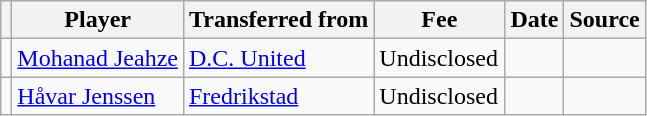<table class="wikitable plainrowheaders sortable">
<tr>
<th></th>
<th scope="col">Player</th>
<th>Transferred from</th>
<th style="width: 80px;">Fee</th>
<th scope="col">Date</th>
<th scope="col">Source</th>
</tr>
<tr>
<td align="center"></td>
<td> <a href='#'>Mohanad Jeahze</a></td>
<td> <a href='#'>D.C. United</a></td>
<td>Undisclosed</td>
<td></td>
<td></td>
</tr>
<tr>
<td align="center"></td>
<td> <a href='#'>Håvar Jenssen</a></td>
<td> <a href='#'>Fredrikstad</a></td>
<td>Undisclosed</td>
<td></td>
<td></td>
</tr>
</table>
